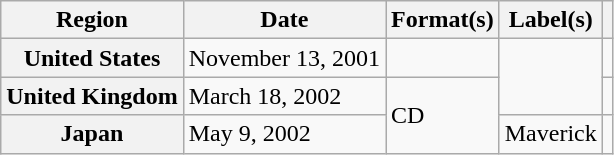<table class="wikitable plainrowheaders">
<tr>
<th scope="col">Region</th>
<th scope="col">Date</th>
<th scope="col">Format(s)</th>
<th scope="col">Label(s)</th>
<th scope="col"></th>
</tr>
<tr>
<th scope="row">United States</th>
<td>November 13, 2001</td>
<td></td>
<td rowspan="2"></td>
<td></td>
</tr>
<tr>
<th scope="row">United Kingdom</th>
<td>March 18, 2002</td>
<td rowspan="2">CD</td>
<td></td>
</tr>
<tr>
<th scope="row">Japan</th>
<td>May 9, 2002</td>
<td>Maverick</td>
<td></td>
</tr>
</table>
